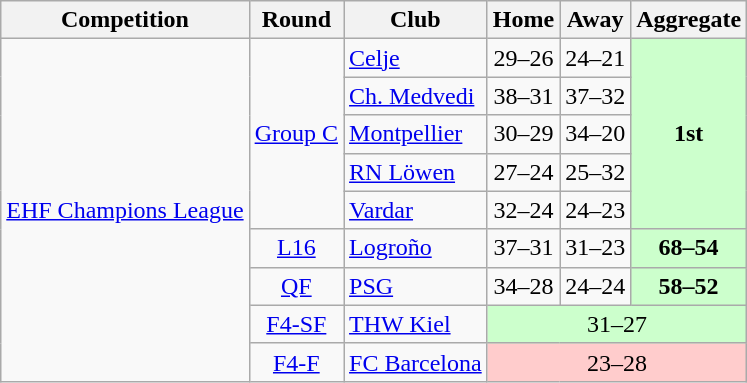<table class="wikitable">
<tr>
<th>Competition</th>
<th>Round</th>
<th>Club</th>
<th>Home</th>
<th>Away</th>
<th>Aggregate</th>
</tr>
<tr>
<td rowspan="9"><a href='#'>EHF Champions League</a></td>
<td rowspan="5"><a href='#'>Group C</a></td>
<td> <a href='#'>Celje</a></td>
<td style="text-align:center;">29–26</td>
<td style="text-align:center;">24–21</td>
<td rowspan="5" style="text-align:center;" bgcolor="#ccffcc"><strong>1st</strong></td>
</tr>
<tr>
<td> <a href='#'>Ch. Medvedi</a></td>
<td style="text-align:center;">38–31</td>
<td style="text-align:center;">37–32</td>
</tr>
<tr>
<td> <a href='#'>Montpellier</a></td>
<td style="text-align:center;">30–29</td>
<td style="text-align:center;">34–20</td>
</tr>
<tr>
<td> <a href='#'>RN Löwen</a></td>
<td style="text-align:center;">27–24</td>
<td style="text-align:center;">25–32</td>
</tr>
<tr>
<td> <a href='#'>Vardar</a></td>
<td style="text-align:center;">32–24</td>
<td style="text-align:center;">24–23</td>
</tr>
<tr>
<td style="text-align:center;"><a href='#'>L16</a></td>
<td> <a href='#'>Logroño</a></td>
<td style="text-align:center;">37–31</td>
<td style="text-align:center;">31–23</td>
<td style="text-align:center;" bgcolor="#ccffcc"><strong>68–54</strong></td>
</tr>
<tr>
<td style="text-align:center;"><a href='#'>QF</a></td>
<td> <a href='#'>PSG</a></td>
<td style="text-align:center;">34–28</td>
<td style="text-align:center;">24–24</td>
<td style="text-align:center;" bgcolor="#ccffcc"><strong>58–52</strong></td>
</tr>
<tr>
<td style="text-align:center;"><a href='#'>F4-SF</a></td>
<td> <a href='#'>THW Kiel</a></td>
<td colspan="3" style="text-align:center;" bgcolor="#ccffcc">31–27</td>
</tr>
<tr>
<td style="text-align:center;"><a href='#'>F4-F</a></td>
<td> <a href='#'>FC Barcelona</a></td>
<td colspan="3" style="text-align:center;" bgcolor="#ffcccc">23–28</td>
</tr>
</table>
